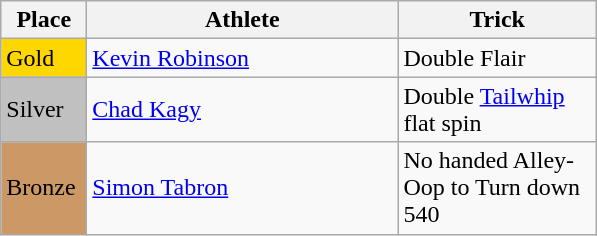<table class="wikitable">
<tr>
<th width="50">Place</th>
<th width="200">Athlete</th>
<th width="125">Trick</th>
</tr>
<tr>
<td style="background:gold;">Gold</td>
<td><a href='#'>Kevin Robinson</a></td>
<td>Double Flair</td>
</tr>
<tr>
<td style="background:silver;">Silver</td>
<td><a href='#'>Chad Kagy</a></td>
<td>Double <a href='#'>Tailwhip</a> flat spin</td>
</tr>
<tr>
<td style="background:#CC9966;">Bronze</td>
<td><a href='#'>Simon Tabron</a></td>
<td>No handed Alley-Oop to Turn down 540</td>
</tr>
</table>
